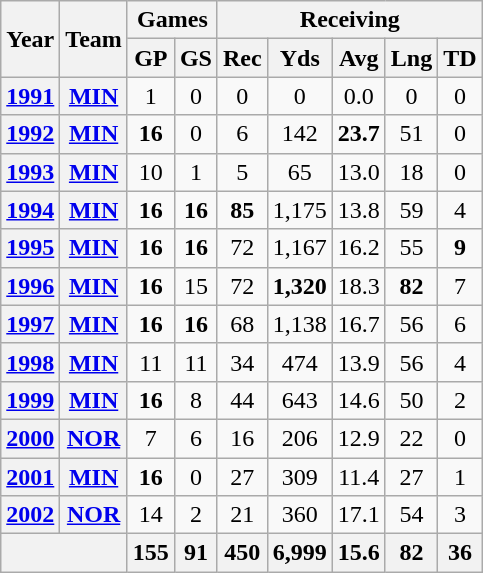<table class="wikitable" style="text-align:center">
<tr>
<th rowspan="2">Year</th>
<th rowspan="2">Team</th>
<th colspan="2">Games</th>
<th colspan="5">Receiving</th>
</tr>
<tr>
<th>GP</th>
<th>GS</th>
<th>Rec</th>
<th>Yds</th>
<th>Avg</th>
<th>Lng</th>
<th>TD</th>
</tr>
<tr>
<th><a href='#'>1991</a></th>
<th><a href='#'>MIN</a></th>
<td>1</td>
<td>0</td>
<td>0</td>
<td>0</td>
<td>0.0</td>
<td>0</td>
<td>0</td>
</tr>
<tr>
<th><a href='#'>1992</a></th>
<th><a href='#'>MIN</a></th>
<td><strong>16</strong></td>
<td>0</td>
<td>6</td>
<td>142</td>
<td><strong>23.7</strong></td>
<td>51</td>
<td>0</td>
</tr>
<tr>
<th><a href='#'>1993</a></th>
<th><a href='#'>MIN</a></th>
<td>10</td>
<td>1</td>
<td>5</td>
<td>65</td>
<td>13.0</td>
<td>18</td>
<td>0</td>
</tr>
<tr>
<th><a href='#'>1994</a></th>
<th><a href='#'>MIN</a></th>
<td><strong>16</strong></td>
<td><strong>16</strong></td>
<td><strong>85</strong></td>
<td>1,175</td>
<td>13.8</td>
<td>59</td>
<td>4</td>
</tr>
<tr>
<th><a href='#'>1995</a></th>
<th><a href='#'>MIN</a></th>
<td><strong>16</strong></td>
<td><strong>16</strong></td>
<td>72</td>
<td>1,167</td>
<td>16.2</td>
<td>55</td>
<td><strong>9</strong></td>
</tr>
<tr>
<th><a href='#'>1996</a></th>
<th><a href='#'>MIN</a></th>
<td><strong>16</strong></td>
<td>15</td>
<td>72</td>
<td><strong>1,320</strong></td>
<td>18.3</td>
<td><strong>82</strong></td>
<td>7</td>
</tr>
<tr>
<th><a href='#'>1997</a></th>
<th><a href='#'>MIN</a></th>
<td><strong>16</strong></td>
<td><strong>16</strong></td>
<td>68</td>
<td>1,138</td>
<td>16.7</td>
<td>56</td>
<td>6</td>
</tr>
<tr>
<th><a href='#'>1998</a></th>
<th><a href='#'>MIN</a></th>
<td>11</td>
<td>11</td>
<td>34</td>
<td>474</td>
<td>13.9</td>
<td>56</td>
<td>4</td>
</tr>
<tr>
<th><a href='#'>1999</a></th>
<th><a href='#'>MIN</a></th>
<td><strong>16</strong></td>
<td>8</td>
<td>44</td>
<td>643</td>
<td>14.6</td>
<td>50</td>
<td>2</td>
</tr>
<tr>
<th><a href='#'>2000</a></th>
<th><a href='#'>NOR</a></th>
<td>7</td>
<td>6</td>
<td>16</td>
<td>206</td>
<td>12.9</td>
<td>22</td>
<td>0</td>
</tr>
<tr>
<th><a href='#'>2001</a></th>
<th><a href='#'>MIN</a></th>
<td><strong>16</strong></td>
<td>0</td>
<td>27</td>
<td>309</td>
<td>11.4</td>
<td>27</td>
<td>1</td>
</tr>
<tr>
<th><a href='#'>2002</a></th>
<th><a href='#'>NOR</a></th>
<td>14</td>
<td>2</td>
<td>21</td>
<td>360</td>
<td>17.1</td>
<td>54</td>
<td>3</td>
</tr>
<tr>
<th colspan="2"></th>
<th>155</th>
<th>91</th>
<th>450</th>
<th>6,999</th>
<th>15.6</th>
<th>82</th>
<th>36</th>
</tr>
</table>
